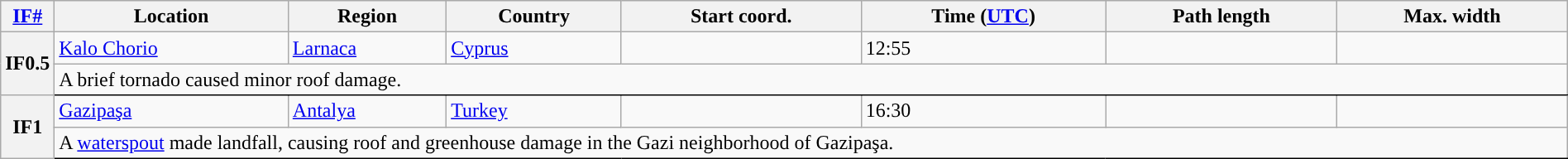<table class="wikitable sortable" style="width:100%;">
<tr>
<th scope="col" width="2%" align="center"><a href='#'>IF#</a></th>
<th scope="col" align="center" class="unsortable">Location</th>
<th scope="col" align="center" class="unsortable">Region</th>
<th scope="col" align="center">Country</th>
<th scope="col" align="center">Start coord.</th>
<th scope="col" align="center">Time (<a href='#'>UTC</a>)</th>
<th scope="col" align="center">Path length</th>
<th scope="col" align="center">Max. width</th>
</tr>
<tr>
<th scope="row" rowspan="2" style="background-color:#">IF0.5</th>
<td><a href='#'>Kalo Chorio</a></td>
<td><a href='#'>Larnaca</a></td>
<td><a href='#'>Cyprus</a></td>
<td></td>
<td>12:55</td>
<td></td>
<td></td>
</tr>
<tr class="expand-child">
<td colspan="8" style=" border-bottom: 1px solid black;">A brief tornado caused minor roof damage.</td>
</tr>
<tr>
<th scope="row" rowspan="2" style="background-color:#">IF1</th>
<td><a href='#'>Gazipaşa</a></td>
<td><a href='#'>Antalya</a></td>
<td><a href='#'>Turkey</a></td>
<td></td>
<td>16:30</td>
<td></td>
<td></td>
</tr>
<tr class="expand-child">
<td colspan="8" style=" border-bottom: 1px solid black;">A <a href='#'>waterspout</a> made landfall, causing roof and greenhouse damage in the Gazi neighborhood of Gazipaşa.</td>
</tr>
</table>
